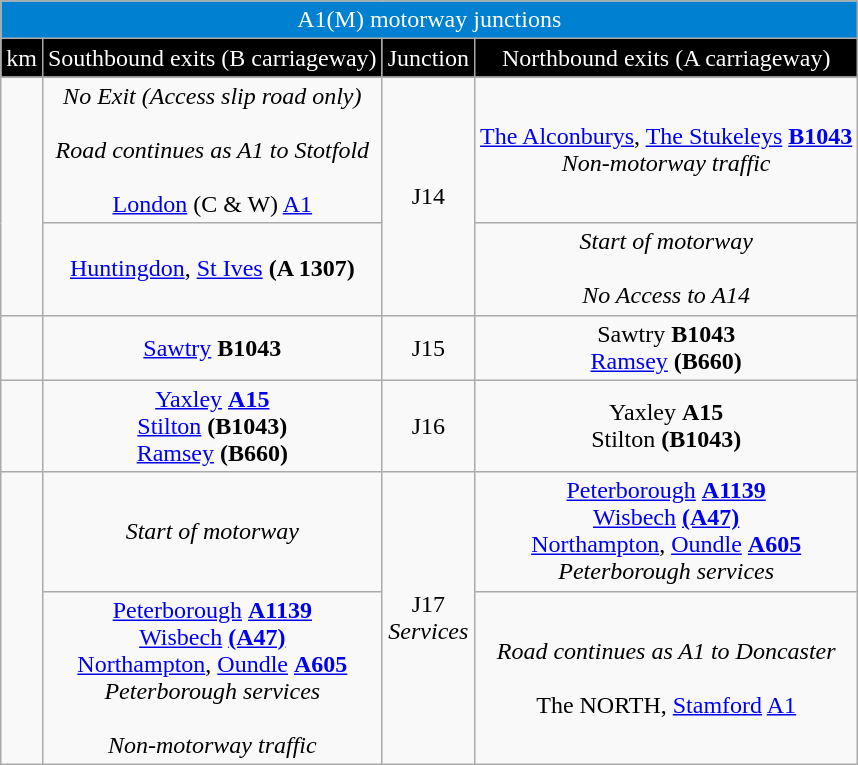<table border=1 cellpadding=2 style="margin-left:1em; margin-bottom: 1em;  border-collapse: collapse; " class="wikitable">
<tr align="center" bgcolor="0080d0" style="color: white;">
<td colspan="4">A1(M) motorway junctions</td>
</tr>
<tr align="center" bgcolor="000000" style="color: white">
<td>km</td>
<td>Southbound exits (B carriageway)</td>
<td>Junction</td>
<td>Northbound exits (A carriageway)</td>
</tr>
<tr align="center">
<td rowspan="2"></td>
<td> <em>No Exit (Access slip road only)<br><br>Road continues as A1 to Stotfold</em><br><br><a href='#'>London</a> (C & W) <a href='#'>A1</a></td>
<td rowspan="2">J14</td>
<td><a href='#'>The Alconburys</a>, <a href='#'>The Stukeleys</a> <a href='#'><span><strong>B1043</strong></span></a><br><em>Non-motorway traffic</em></td>
</tr>
<tr align="center">
<td><a href='#'>Huntingdon</a>, <a href='#'>St Ives</a> <span><strong>(A 1307)</strong></span></td>
<td><em>Start of motorway<br><br>No Access to A14</em></td>
</tr>
<tr align="center">
<td></td>
<td><a href='#'>Sawtry</a> <span><strong>B1043</strong></span></td>
<td>J15</td>
<td>Sawtry <span><strong>B1043</strong></span><br><a href='#'>Ramsey</a> <span><strong>(B660)</strong></span></td>
</tr>
<tr align="center">
<td></td>
<td><a href='#'>Yaxley</a> <a href='#'><span><strong>A15</strong></span></a> <br><a href='#'>Stilton</a> <span><strong>(B1043)</strong></span><br><a href='#'>Ramsey</a> <span><strong>(B660)</strong></span></td>
<td>J16</td>
<td>Yaxley <span><strong>A15</strong></span> <br>Stilton <span><strong>(B1043)</strong></span></td>
</tr>
<tr align="center">
<td rowspan="2"></td>
<td><em>Start of motorway</em></td>
<td rowspan="2">J17<br><em>Services</em></td>
<td><a href='#'>Peterborough</a> <a href='#'><span><strong>A1139</strong></span></a><br> <a href='#'>Wisbech</a> <a href='#'><span><strong>(A47)</strong></span></a><br><a href='#'>Northampton</a>, <a href='#'>Oundle</a> <a href='#'><span><strong>A605</strong></span></a><br><em>Peterborough services</em></td>
</tr>
<tr align="center">
<td><a href='#'>Peterborough</a> <a href='#'><span><strong>A1139</strong></span></a><br> <a href='#'>Wisbech</a> <a href='#'><span><strong>(A47)</strong></span></a><br><a href='#'>Northampton</a>, <a href='#'>Oundle</a> <a href='#'><span><strong>A605</strong></span></a><br><em>Peterborough services</em><br><br><em>Non-motorway traffic</em></td>
<td><em>Road continues as A1 to Doncaster</em><br><br>The NORTH, <a href='#'>Stamford</a> <a href='#'>A1</a></td>
</tr>
</table>
